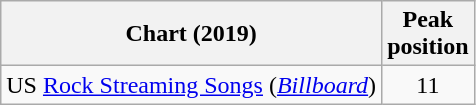<table class="wikitable plainrowheaders">
<tr>
<th>Chart (2019)</th>
<th>Peak<br>position</th>
</tr>
<tr>
<td>US <a href='#'>Rock Streaming Songs</a> (<em><a href='#'>Billboard</a></em>)</td>
<td style="text-align:center;">11</td>
</tr>
</table>
